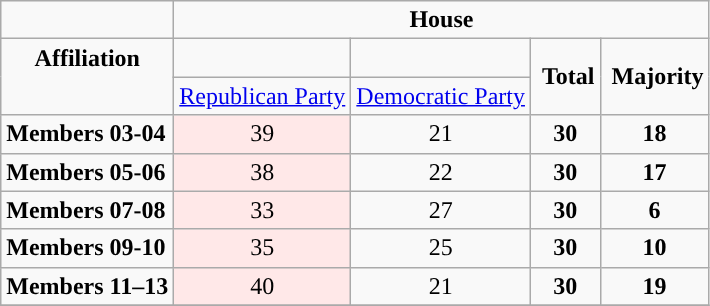<table class="wikitable">
<tr>
<td style="text-align:center;vertical-align:top;"></td>
<td colspan="4" align="center" valign="top"><strong>House</strong></td>
</tr>
<tr>
<td rowspan="2" style="text-align:center;vertical-align:top;"><strong>Affiliation</strong></td>
<td style="background-color:"> </td>
<td style="background-color:"> </td>
<td rowspan="2"> <strong>Total</strong></td>
<td rowspan="2"> <strong>Majority</strong><br></td>
</tr>
<tr>
<td><a href='#'>Republican Party</a></td>
<td><a href='#'>Democratic Party</a></td>
</tr>
<tr>
<td><strong>Members 03-04</strong></td>
<td style="background:#FFE8E8" align=center>39</td>
<td style="text-align:center;">21</td>
<td style="text-align:center;"><strong>30</strong></td>
<td style="text-align:center;"><strong>18</strong></td>
</tr>
<tr>
<td><strong>Members 05-06</strong></td>
<td style="background:#FFE8E8" align=center>38</td>
<td style="text-align:center;">22</td>
<td style="text-align:center;"><strong>30</strong></td>
<td style="text-align:center;"><strong>17</strong></td>
</tr>
<tr>
<td><strong>Members 07-08</strong></td>
<td style="background:#FFE8E8" align=center>33</td>
<td style="text-align:center;">27</td>
<td style="text-align:center;"><strong>30</strong></td>
<td style="text-align:center;"><strong>6</strong></td>
</tr>
<tr>
<td><strong>Members 09-10</strong></td>
<td style="background:#FFE8E8" align=center>35</td>
<td style="text-align:center;">25</td>
<td style="text-align:center;"><strong>30</strong></td>
<td style="text-align:center;"><strong>10</strong></td>
</tr>
<tr>
<td><strong>Members 11–13</strong></td>
<td style="background:#FFE8E8" align=center>40</td>
<td style="text-align:center;">21</td>
<td style="text-align:center;"><strong>30</strong></td>
<td style="text-align:center;"><strong>19</strong></td>
</tr>
<tr>
</tr>
</table>
